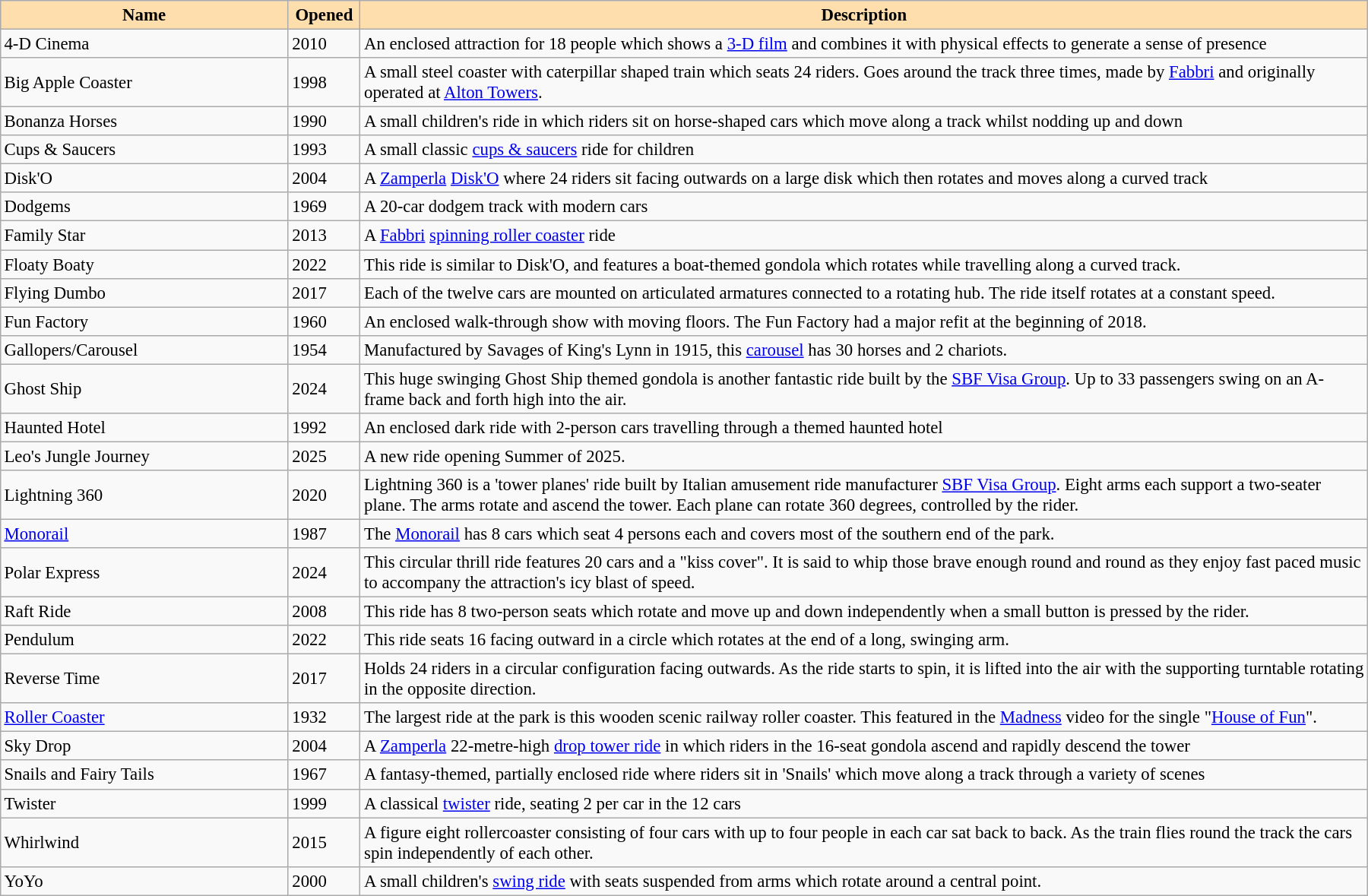<table class="wikitable" width=95% border=1 style="font-size: 95% ;margin: auto">
<tr>
<th style="background:#ffdead" width=20%>Name</th>
<th style="background:#ffdead" width=5%>Opened</th>
<th style="background:#ffdead" width=70%>Description</th>
</tr>
<tr>
<td>4-D Cinema</td>
<td>2010</td>
<td>An enclosed attraction for 18 people which shows a <a href='#'>3-D film</a> and combines it with physical effects to generate a sense of presence</td>
</tr>
<tr>
<td>Big Apple Coaster</td>
<td>1998</td>
<td>A small steel coaster with caterpillar shaped train which seats 24 riders. Goes around the track three times, made by <a href='#'>Fabbri</a> and originally operated at <a href='#'>Alton Towers</a>.</td>
</tr>
<tr>
<td>Bonanza Horses</td>
<td>1990</td>
<td>A small children's ride in which riders sit on horse-shaped cars which move along a track whilst nodding up and down</td>
</tr>
<tr>
<td>Cups & Saucers</td>
<td>1993</td>
<td>A small classic <a href='#'>cups & saucers</a> ride for children</td>
</tr>
<tr>
<td>Disk'O</td>
<td>2004</td>
<td>A <a href='#'>Zamperla</a> <a href='#'>Disk'O</a> where 24 riders sit facing outwards on a large disk which then rotates and moves along a curved track</td>
</tr>
<tr>
<td>Dodgems</td>
<td>1969</td>
<td>A 20-car dodgem track with modern cars</td>
</tr>
<tr>
<td>Family Star</td>
<td>2013</td>
<td>A <a href='#'>Fabbri</a> <a href='#'>spinning roller coaster</a> ride</td>
</tr>
<tr>
<td>Floaty Boaty</td>
<td>2022</td>
<td>This ride is similar to Disk'O, and features a boat-themed gondola which rotates while travelling along a curved track.</td>
</tr>
<tr>
<td>Flying Dumbo</td>
<td>2017</td>
<td>Each of the twelve cars are mounted on articulated armatures connected to a rotating hub. The ride itself rotates at a constant speed.</td>
</tr>
<tr>
<td>Fun Factory</td>
<td>1960</td>
<td>An enclosed walk-through show with moving floors. The Fun Factory had a major refit at the beginning of 2018.</td>
</tr>
<tr>
<td>Gallopers/Carousel</td>
<td>1954</td>
<td>Manufactured by Savages of King's Lynn in 1915, this <a href='#'>carousel</a> has 30 horses and 2 chariots.</td>
</tr>
<tr>
<td>Ghost Ship</td>
<td>2024</td>
<td>This huge swinging Ghost Ship themed gondola is another fantastic ride built by the <a href='#'>SBF Visa Group</a>. Up to 33 passengers swing on an A-frame back and forth high into the air.</td>
</tr>
<tr>
<td>Haunted Hotel</td>
<td>1992</td>
<td>An enclosed dark ride with 2-person cars travelling through a themed haunted hotel</td>
</tr>
<tr>
<td>Leo's Jungle Journey</td>
<td>2025</td>
<td>A new ride opening Summer of 2025.</td>
</tr>
<tr>
<td>Lightning 360</td>
<td>2020</td>
<td>Lightning 360 is a 'tower planes' ride built by Italian amusement ride manufacturer <a href='#'>SBF Visa Group</a>. Eight arms each support a two-seater plane. The arms rotate and ascend the tower. Each plane can rotate 360 degrees, controlled by the rider.</td>
</tr>
<tr>
<td><a href='#'>Monorail</a></td>
<td>1987</td>
<td>The <a href='#'>Monorail</a> has 8 cars which seat 4 persons each and covers most of the southern end of the park.</td>
</tr>
<tr>
<td>Polar Express</td>
<td>2024</td>
<td>This circular thrill ride features 20 cars and a "kiss cover". It is said to whip those brave enough round and round as they enjoy fast paced music to accompany the attraction's icy blast of speed.</td>
</tr>
<tr>
<td>Raft Ride</td>
<td>2008</td>
<td>This ride has 8 two-person seats which rotate and move up and down independently when a small button is pressed by the rider.</td>
</tr>
<tr>
<td>Pendulum</td>
<td>2022</td>
<td>This ride seats 16 facing outward in a circle which rotates at the end of a long, swinging arm.</td>
</tr>
<tr>
<td>Reverse Time</td>
<td>2017</td>
<td>Holds 24 riders in a circular configuration facing outwards. As the ride starts to spin, it is lifted into the air with the supporting turntable rotating in the opposite direction.</td>
</tr>
<tr>
<td><a href='#'>Roller Coaster</a></td>
<td>1932</td>
<td>The largest ride at the park is this wooden scenic railway roller coaster. This featured in the <a href='#'>Madness</a> video for the single "<a href='#'>House of Fun</a>".</td>
</tr>
<tr>
<td>Sky Drop</td>
<td>2004</td>
<td>A <a href='#'>Zamperla</a> 22-metre-high <a href='#'>drop tower ride</a> in which riders in the 16-seat gondola ascend and rapidly descend the tower</td>
</tr>
<tr>
<td>Snails and Fairy Tails</td>
<td>1967</td>
<td>A fantasy-themed, partially enclosed ride where riders sit in 'Snails' which move along a track through a variety of scenes</td>
</tr>
<tr>
<td>Twister</td>
<td>1999</td>
<td>A classical <a href='#'>twister</a> ride, seating 2 per car in the 12 cars</td>
</tr>
<tr>
<td>Whirlwind</td>
<td>2015</td>
<td>A figure eight rollercoaster consisting of four cars with up to four people in each car sat back to back. As the train flies round the track the cars spin independently of each other.</td>
</tr>
<tr>
<td>YoYo</td>
<td>2000</td>
<td>A small children's <a href='#'>swing ride</a> with seats suspended from arms which rotate around a central point.</td>
</tr>
</table>
